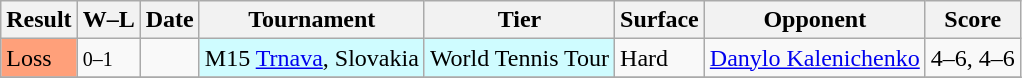<table class="sortable wikitable">
<tr>
<th>Result</th>
<th class="unsortable">W–L</th>
<th>Date</th>
<th>Tournament</th>
<th>Tier</th>
<th>Surface</th>
<th>Opponent</th>
<th class="unsortable">Score</th>
</tr>
<tr>
<td bgcolor=FFA07A>Loss</td>
<td><small>0–1</small></td>
<td></td>
<td style="background:#cffcff;">M15 <a href='#'>Trnava</a>, Slovakia</td>
<td style="background:#cffcff;">World Tennis Tour</td>
<td>Hard</td>
<td> <a href='#'>Danylo Kalenichenko</a></td>
<td>4–6, 4–6</td>
</tr>
<tr>
</tr>
</table>
